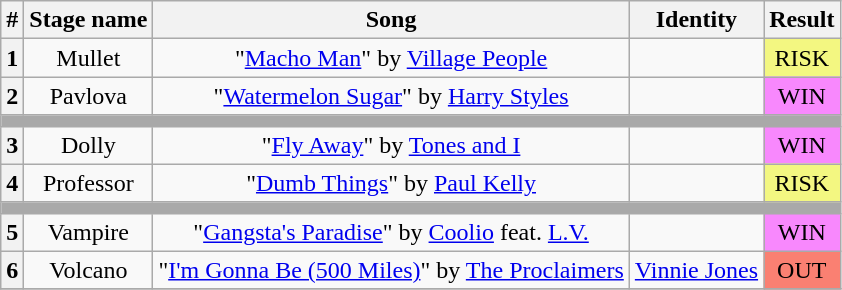<table class="wikitable plainrowheaders" style="text-align: center;">
<tr>
<th>#</th>
<th>Stage name</th>
<th>Song</th>
<th>Identity</th>
<th>Result</th>
</tr>
<tr>
<th>1</th>
<td>Mullet</td>
<td>"<a href='#'>Macho Man</a>" by <a href='#'>Village People</a></td>
<td></td>
<td bgcolor=#F3F781>RISK</td>
</tr>
<tr>
<th>2</th>
<td>Pavlova</td>
<td>"<a href='#'>Watermelon Sugar</a>" by <a href='#'>Harry Styles</a></td>
<td></td>
<td bgcolor=#F888FD>WIN</td>
</tr>
<tr>
<td colspan="5" style="background:darkgray"></td>
</tr>
<tr>
<th>3</th>
<td>Dolly</td>
<td>"<a href='#'>Fly Away</a>" by <a href='#'>Tones and I</a></td>
<td></td>
<td bgcolor=#F888FD>WIN</td>
</tr>
<tr>
<th>4</th>
<td>Professor</td>
<td>"<a href='#'>Dumb Things</a>" by <a href='#'>Paul Kelly</a></td>
<td></td>
<td bgcolor=#F3F781>RISK</td>
</tr>
<tr>
<td colspan="5" style="background:darkgray"></td>
</tr>
<tr>
<th>5</th>
<td>Vampire</td>
<td>"<a href='#'>Gangsta's Paradise</a>" by <a href='#'>Coolio</a> feat. <a href='#'>L.V.</a></td>
<td></td>
<td bgcolor=#F888FD>WIN</td>
</tr>
<tr>
<th>6</th>
<td>Volcano</td>
<td>"<a href='#'>I'm Gonna Be (500 Miles)</a>" by <a href='#'>The Proclaimers</a></td>
<td><a href='#'>Vinnie Jones</a></td>
<td bgcolor=salmon>OUT</td>
</tr>
<tr>
</tr>
</table>
